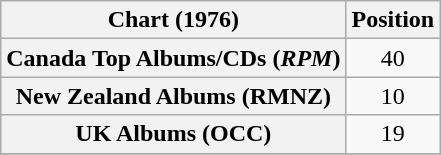<table class="wikitable sortable plainrowheaders" style="text-align:center">
<tr>
<th scope="col">Chart (1976)</th>
<th scope="col">Position</th>
</tr>
<tr>
<th scope="row">Canada Top Albums/CDs (<em>RPM</em>)</th>
<td>40</td>
</tr>
<tr>
<th scope="row">New Zealand Albums (RMNZ)</th>
<td>10</td>
</tr>
<tr>
<th scope="row">UK Albums (OCC)</th>
<td>19</td>
</tr>
<tr>
</tr>
</table>
